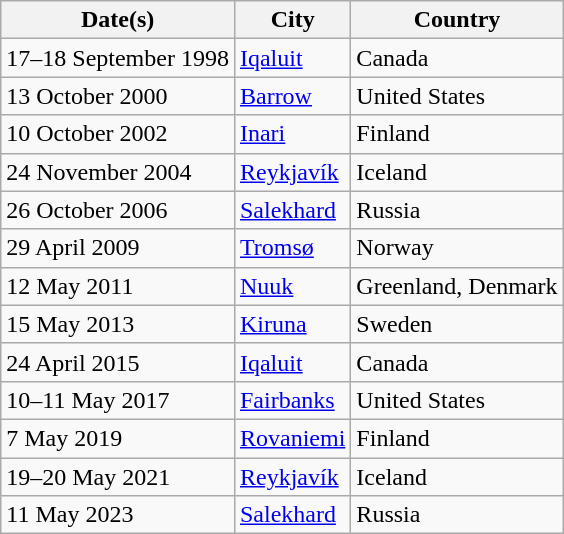<table class = "wikitable">
<tr>
<th data-sort-type=date align=left>Date(s)</th>
<th align=left>City</th>
<th align=left>Country</th>
</tr>
<tr>
<td>17–18 September 1998</td>
<td><a href='#'>Iqaluit</a></td>
<td>Canada</td>
</tr>
<tr>
<td>13 October 2000</td>
<td><a href='#'>Barrow</a></td>
<td>United States</td>
</tr>
<tr>
<td>10 October 2002</td>
<td><a href='#'>Inari</a></td>
<td>Finland</td>
</tr>
<tr>
<td>24 November 2004</td>
<td><a href='#'>Reykjavík</a></td>
<td>Iceland</td>
</tr>
<tr>
<td>26 October 2006</td>
<td><a href='#'>Salekhard</a></td>
<td>Russia</td>
</tr>
<tr>
<td>29 April 2009</td>
<td><a href='#'>Tromsø</a></td>
<td>Norway</td>
</tr>
<tr>
<td>12 May 2011</td>
<td><a href='#'>Nuuk</a></td>
<td>Greenland, Denmark</td>
</tr>
<tr>
<td>15 May 2013</td>
<td><a href='#'>Kiruna</a></td>
<td>Sweden</td>
</tr>
<tr>
<td>24 April 2015</td>
<td><a href='#'>Iqaluit</a></td>
<td>Canada</td>
</tr>
<tr>
<td>10–11 May 2017</td>
<td><a href='#'>Fairbanks</a></td>
<td>United States</td>
</tr>
<tr>
<td>7 May 2019</td>
<td><a href='#'>Rovaniemi</a></td>
<td>Finland</td>
</tr>
<tr>
<td>19–20 May 2021</td>
<td><a href='#'>Reykjavík</a></td>
<td>Iceland</td>
</tr>
<tr>
<td>11 May 2023</td>
<td><a href='#'>Salekhard</a></td>
<td>Russia</td>
</tr>
</table>
